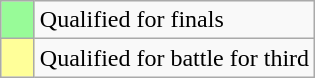<table class="wikitable">
<tr>
<td width=15px bgcolor="#98fb98"></td>
<td>Qualified for finals</td>
</tr>
<tr>
<td bgcolor="#FFFF99"></td>
<td>Qualified for battle for third</td>
</tr>
</table>
